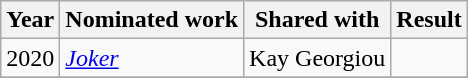<table class="wikitable sortable">
<tr>
<th>Year</th>
<th>Nominated work</th>
<th>Shared with</th>
<th>Result</th>
</tr>
<tr>
<td>2020</td>
<td><em><a href='#'>Joker</a></em></td>
<td>Kay Georgiou</td>
<td></td>
</tr>
<tr>
</tr>
</table>
